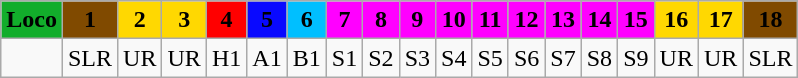<table class="wikitable plainrowheaders unsortable" style="text-align:center">
<tr>
<th scope="col" style="background:#12ad2b;"><span>Loco</span></th>
<th scope="col" style="background:#804a00;"><span>1</span></th>
<th scope="col" style="background:#ffd801;"><span>2</span></th>
<th scope="col" style="background:#ffd801;"><span>3</span></th>
<th scope="col" style="background:#ff0000;"><span>4</span></th>
<th scope="col" style="background:#0909ff;"><span>5</span></th>
<th scope="col" style="background:#00bfff;"><span>6</span></th>
<th scope="col" style="background:#ff00ff;"><span>7</span></th>
<th scope="col" style="background:#ff00ff;"><span>8</span></th>
<th scope="col" style="background:#ff00ff;"><span>9</span></th>
<th scope="col" style="background:#ff00ff;"><span>10</span></th>
<th scope="col" style="background:#ff00ff;"><span>11</span></th>
<th scope="col" style="background:#ff00ff;"><span>12</span></th>
<th scope="col" style="background:#ff00ff;"><span>13</span></th>
<th scope="col" style="background:#ff00ff;"><span>14</span></th>
<th scope="col" style="background:#ff00ff;"><span>15</span></th>
<th scope="col" style="background:#ffd801;"><span>16</span></th>
<th scope="col" style="background:#ffd801;"><span>17</span></th>
<th scope="col" style="background:#804a00;"><span>18</span></th>
</tr>
<tr>
<td></td>
<td>SLR</td>
<td>UR</td>
<td>UR</td>
<td>H1</td>
<td>A1</td>
<td>B1</td>
<td>S1</td>
<td>S2</td>
<td>S3</td>
<td>S4</td>
<td>S5</td>
<td>S6</td>
<td>S7</td>
<td>S8</td>
<td>S9</td>
<td>UR</td>
<td>UR</td>
<td>SLR</td>
</tr>
</table>
